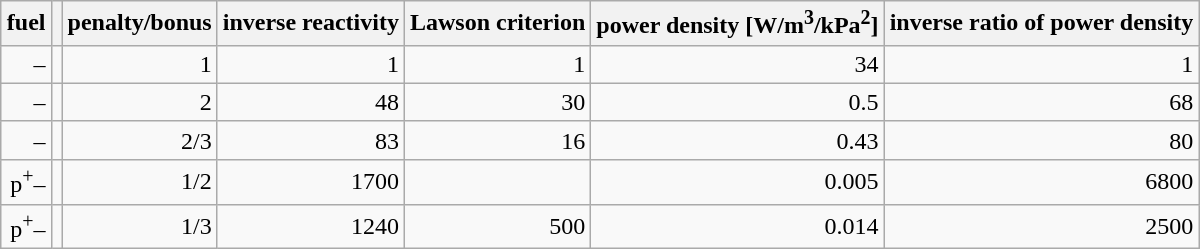<table class="wikitable" style="margin:auto; text-align:right;">
<tr>
<th>fuel</th>
<th></th>
<th>penalty/bonus</th>
<th>inverse reactivity</th>
<th>Lawson criterion</th>
<th>power density [W/m<sup>3</sup>/kPa<sup>2</sup>]</th>
<th>inverse ratio of power density</th>
</tr>
<tr>
<td>–</td>
<td></td>
<td>1</td>
<td>1</td>
<td>1</td>
<td>34</td>
<td>1</td>
</tr>
<tr>
<td>–</td>
<td></td>
<td>2</td>
<td>48</td>
<td>30</td>
<td>0.5</td>
<td>68</td>
</tr>
<tr>
<td>–</td>
<td></td>
<td>2/3</td>
<td>83</td>
<td>16</td>
<td>0.43</td>
<td>80</td>
</tr>
<tr>
<td>p<sup>+</sup>–</td>
<td></td>
<td>1/2</td>
<td>1700</td>
<td></td>
<td>0.005</td>
<td>6800</td>
</tr>
<tr>
<td>p<sup>+</sup>–</td>
<td></td>
<td>1/3</td>
<td>1240</td>
<td>500</td>
<td>0.014</td>
<td>2500</td>
</tr>
</table>
